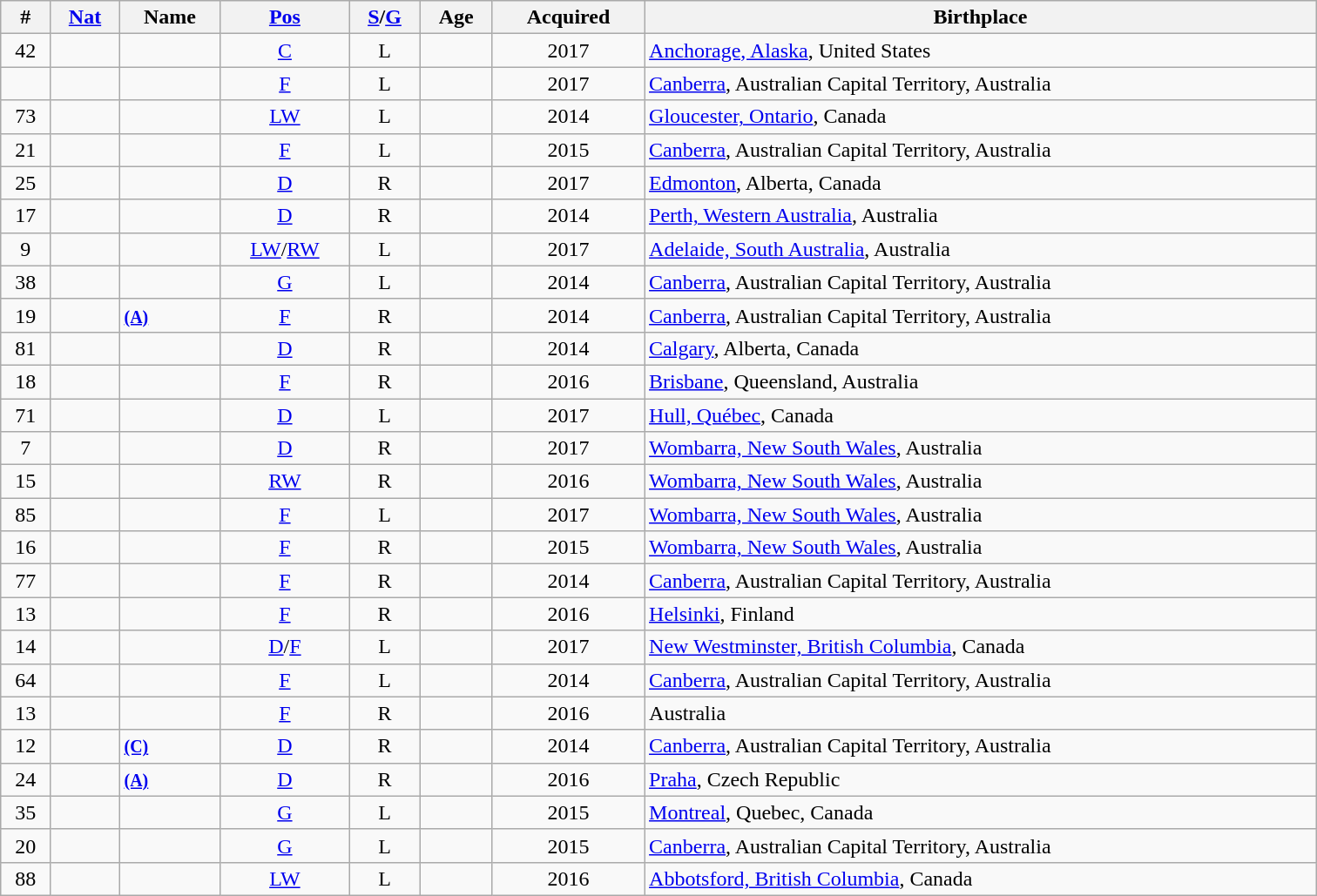<table class="wikitable sortable" style="width:63em; text-align: center">
<tr>
<th>#</th>
<th><a href='#'>Nat</a></th>
<th>Name</th>
<th><a href='#'>Pos</a></th>
<th><a href='#'>S</a>/<a href='#'>G</a></th>
<th>Age</th>
<th>Acquired</th>
<th>Birthplace</th>
</tr>
<tr>
<td>42</td>
<td></td>
<td align="left"></td>
<td><a href='#'>C</a></td>
<td>L</td>
<td></td>
<td>2017</td>
<td align="left"><a href='#'>Anchorage, Alaska</a>, United States</td>
</tr>
<tr>
<td></td>
<td></td>
<td align="left"></td>
<td><a href='#'>F</a></td>
<td>L</td>
<td></td>
<td>2017</td>
<td align="left"><a href='#'>Canberra</a>, Australian Capital Territory, Australia</td>
</tr>
<tr>
<td>73</td>
<td></td>
<td align="left"></td>
<td><a href='#'>LW</a></td>
<td>L</td>
<td></td>
<td>2014</td>
<td align="left"><a href='#'>Gloucester, Ontario</a>, Canada</td>
</tr>
<tr>
<td>21</td>
<td></td>
<td align="left"></td>
<td><a href='#'>F</a></td>
<td>L</td>
<td></td>
<td>2015</td>
<td align="left"><a href='#'>Canberra</a>, Australian Capital Territory, Australia</td>
</tr>
<tr>
<td>25</td>
<td></td>
<td align="left"></td>
<td><a href='#'>D</a></td>
<td>R</td>
<td></td>
<td>2017</td>
<td align="left"><a href='#'>Edmonton</a>, Alberta, Canada</td>
</tr>
<tr>
<td>17</td>
<td></td>
<td align="left"></td>
<td><a href='#'>D</a></td>
<td>R</td>
<td></td>
<td>2014</td>
<td align="left"><a href='#'>Perth, Western Australia</a>, Australia</td>
</tr>
<tr>
<td>9</td>
<td></td>
<td align="left"></td>
<td><a href='#'>LW</a>/<a href='#'>RW</a></td>
<td>L</td>
<td></td>
<td>2017</td>
<td align="left"><a href='#'>Adelaide, South Australia</a>, Australia</td>
</tr>
<tr>
<td>38</td>
<td></td>
<td align="left"></td>
<td><a href='#'>G</a></td>
<td>L</td>
<td></td>
<td>2014</td>
<td align="left"><a href='#'>Canberra</a>, Australian Capital Territory, Australia</td>
</tr>
<tr>
<td>19</td>
<td></td>
<td align="left"> <small><a href='#'><strong>(A)</strong></a></small></td>
<td><a href='#'>F</a></td>
<td>R</td>
<td></td>
<td>2014</td>
<td align="left"><a href='#'>Canberra</a>, Australian Capital Territory, Australia</td>
</tr>
<tr>
<td>81</td>
<td></td>
<td align="left"></td>
<td><a href='#'>D</a></td>
<td>R</td>
<td></td>
<td>2014</td>
<td align="left"><a href='#'>Calgary</a>, Alberta, Canada</td>
</tr>
<tr>
<td>18</td>
<td></td>
<td align="left"></td>
<td><a href='#'>F</a></td>
<td>R</td>
<td></td>
<td>2016</td>
<td align="left"><a href='#'>Brisbane</a>, Queensland, Australia</td>
</tr>
<tr>
<td>71</td>
<td></td>
<td align="left"></td>
<td><a href='#'>D</a></td>
<td>L</td>
<td></td>
<td>2017</td>
<td align="left"><a href='#'>Hull, Québec</a>, Canada</td>
</tr>
<tr>
<td>7</td>
<td></td>
<td align="left"></td>
<td><a href='#'>D</a></td>
<td>R</td>
<td></td>
<td>2017</td>
<td align="left"><a href='#'>Wombarra, New South Wales</a>, Australia</td>
</tr>
<tr>
<td>15</td>
<td></td>
<td align="left"></td>
<td><a href='#'>RW</a></td>
<td>R</td>
<td></td>
<td>2016</td>
<td align="left"><a href='#'>Wombarra, New South Wales</a>, Australia</td>
</tr>
<tr>
<td>85</td>
<td></td>
<td align="left"></td>
<td><a href='#'>F</a></td>
<td>L</td>
<td></td>
<td>2017</td>
<td align="left"><a href='#'>Wombarra, New South Wales</a>, Australia</td>
</tr>
<tr>
<td>16</td>
<td></td>
<td align="left"></td>
<td><a href='#'>F</a></td>
<td>R</td>
<td></td>
<td>2015</td>
<td align="left"><a href='#'>Wombarra, New South Wales</a>, Australia</td>
</tr>
<tr>
<td>77</td>
<td></td>
<td align="left"></td>
<td><a href='#'>F</a></td>
<td>R</td>
<td></td>
<td>2014</td>
<td align="left"><a href='#'>Canberra</a>, Australian Capital Territory, Australia</td>
</tr>
<tr>
<td>13</td>
<td></td>
<td align="left"></td>
<td><a href='#'>F</a></td>
<td>R</td>
<td></td>
<td>2016</td>
<td align="left"><a href='#'>Helsinki</a>, Finland</td>
</tr>
<tr>
<td>14</td>
<td></td>
<td align="left"></td>
<td><a href='#'>D</a>/<a href='#'>F</a></td>
<td>L</td>
<td></td>
<td>2017</td>
<td align="left"><a href='#'>New Westminster, British Columbia</a>, Canada</td>
</tr>
<tr>
<td>64</td>
<td></td>
<td align="left"></td>
<td><a href='#'>F</a></td>
<td>L</td>
<td></td>
<td>2014</td>
<td align="left"><a href='#'>Canberra</a>, Australian Capital Territory, Australia</td>
</tr>
<tr>
<td>13</td>
<td></td>
<td align="left"></td>
<td><a href='#'>F</a></td>
<td>R</td>
<td></td>
<td>2016</td>
<td align="left">Australia</td>
</tr>
<tr>
<td>12</td>
<td></td>
<td align="left"> <small><a href='#'><strong>(C)</strong></a></small></td>
<td><a href='#'>D</a></td>
<td>R</td>
<td></td>
<td>2014</td>
<td align="left"><a href='#'>Canberra</a>, Australian Capital Territory, Australia</td>
</tr>
<tr>
<td>24</td>
<td></td>
<td align="left"> <small><a href='#'><strong>(A)</strong></a></small></td>
<td><a href='#'>D</a></td>
<td>R</td>
<td></td>
<td>2016</td>
<td align="left"><a href='#'>Praha</a>, Czech Republic</td>
</tr>
<tr>
<td>35</td>
<td></td>
<td align="left"></td>
<td><a href='#'>G</a></td>
<td>L</td>
<td></td>
<td>2015</td>
<td align="left"><a href='#'>Montreal</a>, Quebec, Canada</td>
</tr>
<tr>
<td>20</td>
<td></td>
<td align="left"></td>
<td><a href='#'>G</a></td>
<td>L</td>
<td></td>
<td>2015</td>
<td align="left"><a href='#'>Canberra</a>, Australian Capital Territory, Australia</td>
</tr>
<tr>
<td>88</td>
<td></td>
<td align="left"></td>
<td><a href='#'>LW</a></td>
<td>L</td>
<td></td>
<td>2016</td>
<td align="left"><a href='#'>Abbotsford, British Columbia</a>, Canada</td>
</tr>
</table>
